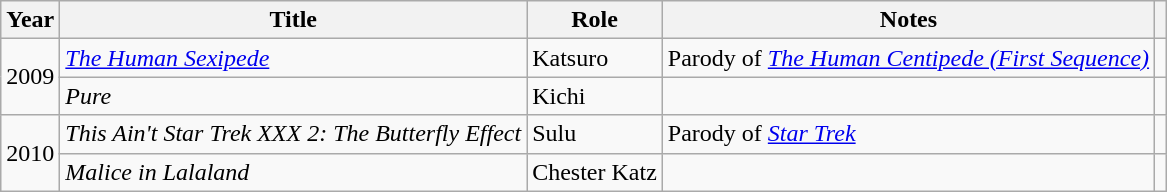<table class="wikitable plainrowheaders sortable">
<tr>
<th scope="col">Year</th>
<th scope="col">Title</th>
<th scope="col">Role</th>
<th scope="col" class="unsortable">Notes</th>
<th scope="col" class="unsortable"></th>
</tr>
<tr>
<td style="text-align:center;" rowspan="2">2009</td>
<td><em><a href='#'>The Human Sexipede</a></em></td>
<td>Katsuro</td>
<td>Parody of <em><a href='#'>The Human Centipede (First Sequence)</a></em></td>
<td style="text-align:center;"></td>
</tr>
<tr>
<td><em>Pure</em></td>
<td>Kichi</td>
<td></td>
<td style="text-align:center;"></td>
</tr>
<tr>
<td style="text-align:center;" rowspan="2">2010</td>
<td><em>This Ain't Star Trek XXX 2: The Butterfly Effect</em></td>
<td>Sulu</td>
<td>Parody of <em><a href='#'>Star Trek</a></em></td>
<td style="text-align:center;"></td>
</tr>
<tr>
<td><em>Malice in Lalaland</em></td>
<td>Chester Katz</td>
<td></td>
<td style="text-align:center;"></td>
</tr>
</table>
